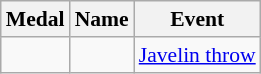<table class="wikitable sortable" style="font-size:90%">
<tr>
<th>Medal</th>
<th>Name</th>
<th>Event</th>
</tr>
<tr>
<td></td>
<td></td>
<td><a href='#'>Javelin throw</a></td>
</tr>
</table>
